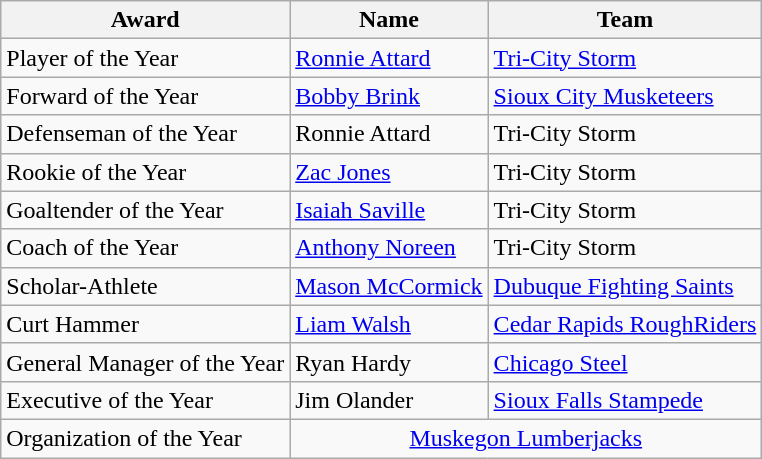<table class="wikitable" style="text-align:left">
<tr>
<th>Award</th>
<th>Name</th>
<th>Team</th>
</tr>
<tr>
<td>Player of the Year</td>
<td><a href='#'>Ronnie Attard</a></td>
<td><a href='#'>Tri-City Storm</a></td>
</tr>
<tr>
<td>Forward of the Year</td>
<td><a href='#'>Bobby Brink</a></td>
<td><a href='#'>Sioux City Musketeers</a></td>
</tr>
<tr>
<td>Defenseman of the Year</td>
<td>Ronnie Attard</td>
<td>Tri-City Storm</td>
</tr>
<tr>
<td>Rookie of the Year</td>
<td><a href='#'>Zac Jones</a></td>
<td>Tri-City Storm</td>
</tr>
<tr>
<td>Goaltender of the Year</td>
<td><a href='#'>Isaiah Saville</a></td>
<td>Tri-City Storm</td>
</tr>
<tr>
<td>Coach of the Year</td>
<td><a href='#'>Anthony Noreen</a></td>
<td>Tri-City Storm</td>
</tr>
<tr>
<td>Scholar-Athlete</td>
<td><a href='#'>Mason McCormick</a></td>
<td><a href='#'>Dubuque Fighting Saints</a></td>
</tr>
<tr>
<td>Curt Hammer</td>
<td><a href='#'>Liam Walsh</a></td>
<td><a href='#'>Cedar Rapids RoughRiders</a></td>
</tr>
<tr>
<td>General Manager of the Year</td>
<td>Ryan Hardy</td>
<td><a href='#'>Chicago Steel</a></td>
</tr>
<tr>
<td>Executive of the Year</td>
<td>Jim Olander</td>
<td><a href='#'>Sioux Falls Stampede</a></td>
</tr>
<tr>
<td>Organization of the Year</td>
<td colspan=2 align=center><a href='#'>Muskegon Lumberjacks</a></td>
</tr>
</table>
